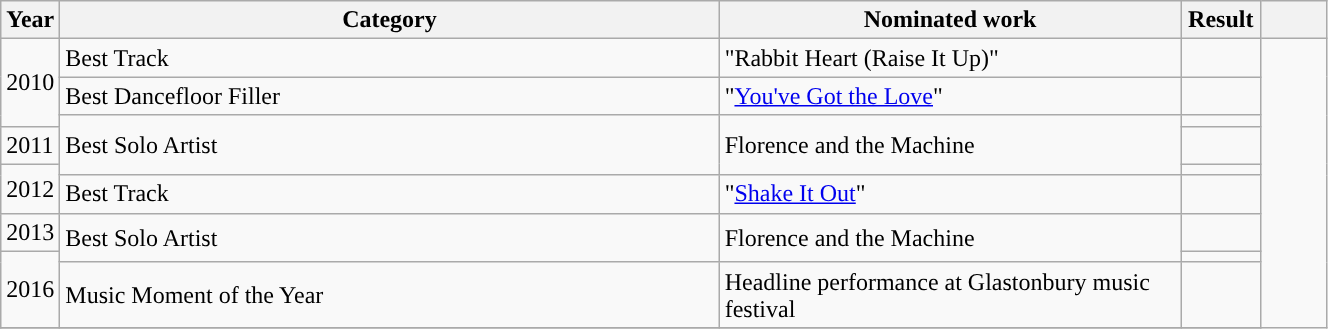<table class="wikitable plainrowheaders" style="width:70%;">
<tr>
<th scope="col" style="width:4%;">Year</th>
<th scope="col" style="width:50%;">Category</th>
<th scope="col" style="width:35%;">Nominated work</th>
<th scope="col" style="width:6%;">Result</th>
<th scope="col" style="width:6%;"></th>
</tr>
<tr>
<td rowspan="3">2010</td>
<td>Best Track</td>
<td>"Rabbit Heart (Raise It Up)"</td>
<td></td>
</tr>
<tr>
<td>Best Dancefloor Filler</td>
<td>"<a href='#'>You've Got the Love</a>"</td>
<td></td>
</tr>
<tr>
<td rowspan="3">Best Solo Artist</td>
<td rowspan="3">Florence and the Machine</td>
<td></td>
</tr>
<tr>
<td>2011</td>
<td></td>
</tr>
<tr>
<td rowspan="2">2012</td>
<td></td>
</tr>
<tr>
<td>Best Track</td>
<td>"<a href='#'>Shake It Out</a>"</td>
<td></td>
</tr>
<tr>
<td>2013</td>
<td rowspan="2">Best Solo Artist</td>
<td rowspan="2">Florence and the Machine</td>
<td></td>
</tr>
<tr>
<td rowspan="2">2016</td>
<td></td>
</tr>
<tr>
<td>Music Moment of the Year</td>
<td>Headline performance at Glastonbury music festival</td>
<td></td>
</tr>
<tr>
</tr>
</table>
